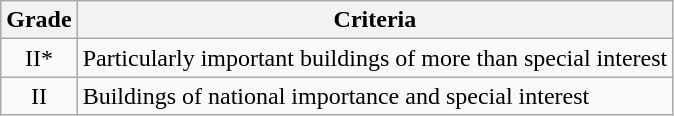<table class="wikitable">
<tr>
<th>Grade</th>
<th>Criteria</th>
</tr>
<tr>
<td align="center" >II*</td>
<td>Particularly important buildings of more than special interest</td>
</tr>
<tr>
<td align="center" >II</td>
<td>Buildings of national importance and special interest</td>
</tr>
</table>
